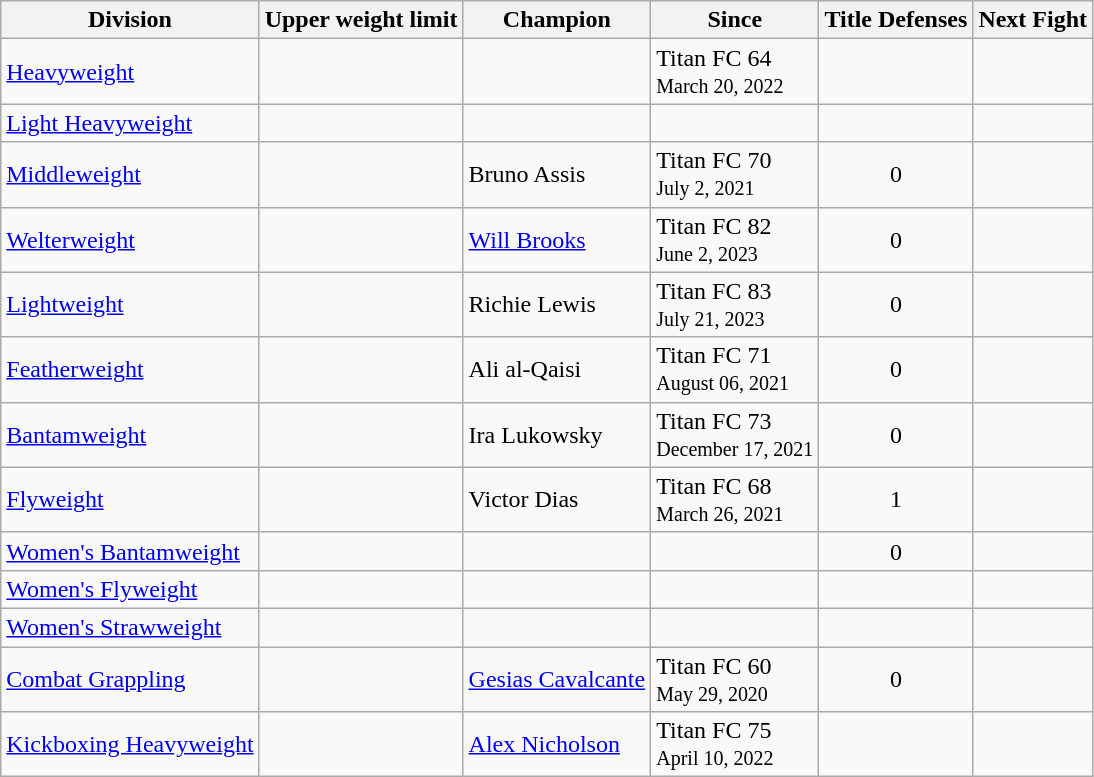<table class="wikitable">
<tr>
<th>Division</th>
<th>Upper weight limit</th>
<th>Champion</th>
<th>Since</th>
<th>Title Defenses</th>
<th>Next Fight</th>
</tr>
<tr>
<td><a href='#'>Heavyweight</a></td>
<td></td>
<td></td>
<td>Titan FC 64 <br><small> March 20, 2022</small></td>
<td align=center></td>
<td></td>
</tr>
<tr>
<td><a href='#'>Light Heavyweight</a></td>
<td></td>
<td></td>
<td></td>
<td align=center></td>
<td></td>
</tr>
<tr>
<td><a href='#'>Middleweight</a></td>
<td></td>
<td> Bruno Assis</td>
<td>Titan FC 70 <br><small> July 2, 2021</small></td>
<td align=center>0</td>
<td></td>
</tr>
<tr>
<td><a href='#'>Welterweight</a></td>
<td></td>
<td> <a href='#'>Will Brooks</a></td>
<td>Titan FC 82 <br><small> June 2, 2023</small></td>
<td align=center>0</td>
<td></td>
</tr>
<tr>
<td><a href='#'>Lightweight</a></td>
<td></td>
<td>  Richie Lewis</td>
<td>Titan FC 83<br><small> July 21, 2023 </small></td>
<td align=center>0</td>
<td></td>
</tr>
<tr>
<td><a href='#'>Featherweight</a></td>
<td></td>
<td> Ali al-Qaisi</td>
<td>Titan FC 71 <br><small> August 06, 2021</small></td>
<td align=center>0</td>
<td></td>
</tr>
<tr>
<td><a href='#'>Bantamweight</a></td>
<td></td>
<td> Ira Lukowsky</td>
<td>Titan FC 73 <br><small> December 17, 2021</small></td>
<td align=center>0</td>
<td></td>
</tr>
<tr>
<td><a href='#'>Flyweight</a></td>
<td></td>
<td> Victor Dias</td>
<td>Titan FC 68 <br><small> March 26, 2021</small></td>
<td align=center>1</td>
<td></td>
</tr>
<tr>
<td><a href='#'>Women's Bantamweight</a></td>
<td></td>
<td></td>
<td></td>
<td align=center>0</td>
<td></td>
</tr>
<tr>
<td><a href='#'>Women's Flyweight</a></td>
<td></td>
<td></td>
<td></td>
<td align=center></td>
<td></td>
</tr>
<tr>
<td><a href='#'>Women's Strawweight</a></td>
<td></td>
<td></td>
<td></td>
<td align=center></td>
<td></td>
</tr>
<tr>
<td><a href='#'>Combat Grappling</a></td>
<td></td>
<td> <a href='#'>Gesias Cavalcante</a></td>
<td>Titan FC 60 <br><small> May 29, 2020</small></td>
<td align=center>0</td>
<td></td>
</tr>
<tr>
<td><a href='#'>Kickboxing Heavyweight</a></td>
<td></td>
<td> <a href='#'> Alex Nicholson</a></td>
<td>Titan FC 75 <br><small> April 10, 2022</small></td>
<td align=center></td>
<td></td>
</tr>
</table>
